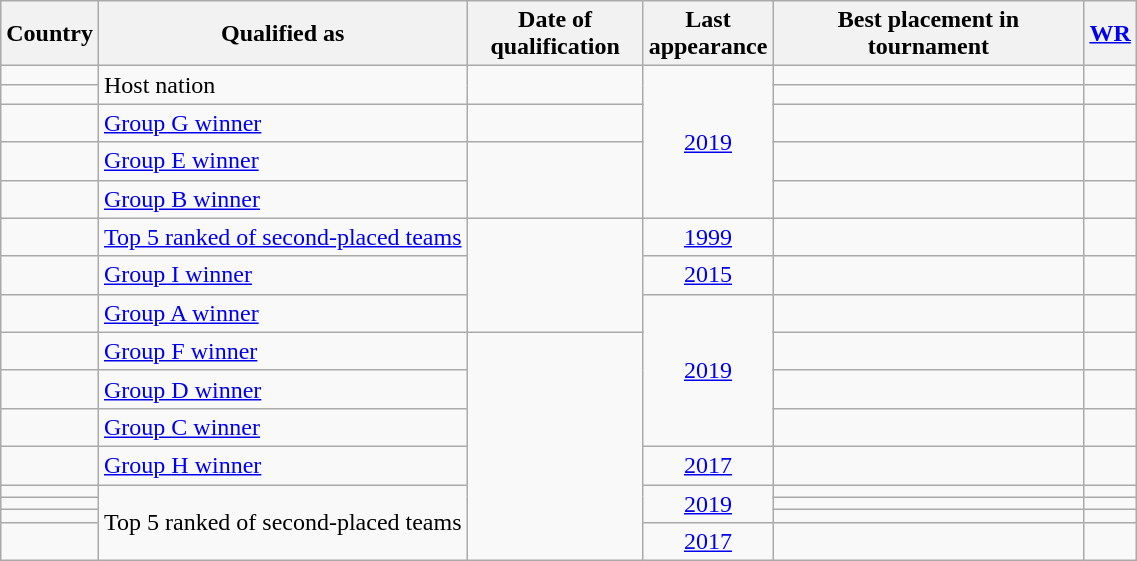<table class="wikitable sortable">
<tr>
<th>Country</th>
<th>Qualified as</th>
<th scope="col" width="110">Date of qualification</th>
<th scope="col" width="50">Last appearance</th>
<th scope="col" width="200">Best placement in tournament</th>
<th><a href='#'>WR</a></th>
</tr>
<tr>
<td></td>
<td rowspan=2>Host nation</td>
<td rowspan=2></td>
<td align=center rowspan=5><a href='#'>2019</a></td>
<td></td>
<td align="center"></td>
</tr>
<tr>
<td></td>
<td></td>
<td align="center"></td>
</tr>
<tr>
<td></td>
<td><a href='#'>Group G winner</a></td>
<td></td>
<td></td>
<td align="center"></td>
</tr>
<tr>
<td></td>
<td><a href='#'>Group E winner</a></td>
<td rowspan=2></td>
<td></td>
<td align="center"></td>
</tr>
<tr>
<td></td>
<td><a href='#'>Group B winner</a></td>
<td></td>
<td align="center"></td>
</tr>
<tr>
<td></td>
<td><a href='#'>Top 5 ranked of second-placed teams</a></td>
<td rowspan=3></td>
<td align=center><a href='#'>1999</a></td>
<td></td>
<td align="center"></td>
</tr>
<tr>
<td></td>
<td><a href='#'>Group I winner</a></td>
<td align=center><a href='#'>2015</a></td>
<td></td>
<td align="center"></td>
</tr>
<tr>
<td></td>
<td><a href='#'>Group A winner</a></td>
<td align=center rowspan=4><a href='#'>2019</a></td>
<td></td>
<td align="center"></td>
</tr>
<tr>
<td></td>
<td><a href='#'>Group F winner</a></td>
<td rowspan=8></td>
<td></td>
<td align="center"></td>
</tr>
<tr>
<td></td>
<td><a href='#'>Group D winner</a></td>
<td></td>
<td align="center"></td>
</tr>
<tr>
<td></td>
<td><a href='#'>Group C winner</a></td>
<td></td>
<td align="center"></td>
</tr>
<tr>
<td></td>
<td><a href='#'>Group H winner</a></td>
<td align=center><a href='#'>2017</a></td>
<td></td>
<td align="center"></td>
</tr>
<tr>
<td></td>
<td rowspan=4>Top 5 ranked of second-placed teams</td>
<td align=center rowspan=3><a href='#'>2019</a></td>
<td></td>
<td align="center"></td>
</tr>
<tr>
<td></td>
<td></td>
<td align="center"></td>
</tr>
<tr>
<td></td>
<td></td>
<td align="center"></td>
</tr>
<tr>
<td></td>
<td align=center><a href='#'>2017</a></td>
<td></td>
<td align="center"></td>
</tr>
</table>
